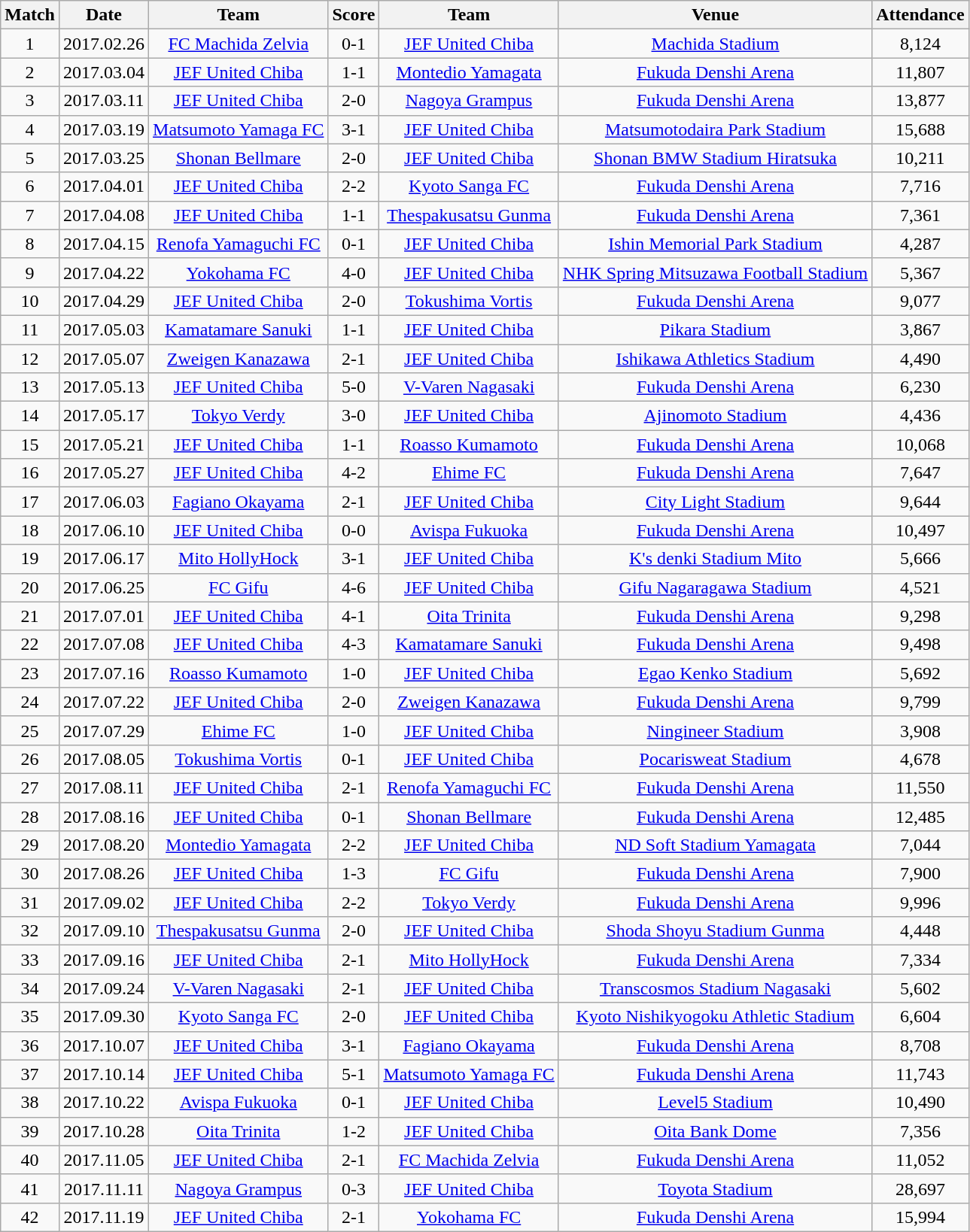<table class="wikitable" style="text-align:center;">
<tr>
<th>Match</th>
<th>Date</th>
<th>Team</th>
<th>Score</th>
<th>Team</th>
<th>Venue</th>
<th>Attendance</th>
</tr>
<tr>
<td>1</td>
<td>2017.02.26</td>
<td><a href='#'>FC Machida Zelvia</a></td>
<td>0-1</td>
<td><a href='#'>JEF United Chiba</a></td>
<td><a href='#'>Machida Stadium</a></td>
<td>8,124</td>
</tr>
<tr>
<td>2</td>
<td>2017.03.04</td>
<td><a href='#'>JEF United Chiba</a></td>
<td>1-1</td>
<td><a href='#'>Montedio Yamagata</a></td>
<td><a href='#'>Fukuda Denshi Arena</a></td>
<td>11,807</td>
</tr>
<tr>
<td>3</td>
<td>2017.03.11</td>
<td><a href='#'>JEF United Chiba</a></td>
<td>2-0</td>
<td><a href='#'>Nagoya Grampus</a></td>
<td><a href='#'>Fukuda Denshi Arena</a></td>
<td>13,877</td>
</tr>
<tr>
<td>4</td>
<td>2017.03.19</td>
<td><a href='#'>Matsumoto Yamaga FC</a></td>
<td>3-1</td>
<td><a href='#'>JEF United Chiba</a></td>
<td><a href='#'>Matsumotodaira Park Stadium</a></td>
<td>15,688</td>
</tr>
<tr>
<td>5</td>
<td>2017.03.25</td>
<td><a href='#'>Shonan Bellmare</a></td>
<td>2-0</td>
<td><a href='#'>JEF United Chiba</a></td>
<td><a href='#'>Shonan BMW Stadium Hiratsuka</a></td>
<td>10,211</td>
</tr>
<tr>
<td>6</td>
<td>2017.04.01</td>
<td><a href='#'>JEF United Chiba</a></td>
<td>2-2</td>
<td><a href='#'>Kyoto Sanga FC</a></td>
<td><a href='#'>Fukuda Denshi Arena</a></td>
<td>7,716</td>
</tr>
<tr>
<td>7</td>
<td>2017.04.08</td>
<td><a href='#'>JEF United Chiba</a></td>
<td>1-1</td>
<td><a href='#'>Thespakusatsu Gunma</a></td>
<td><a href='#'>Fukuda Denshi Arena</a></td>
<td>7,361</td>
</tr>
<tr>
<td>8</td>
<td>2017.04.15</td>
<td><a href='#'>Renofa Yamaguchi FC</a></td>
<td>0-1</td>
<td><a href='#'>JEF United Chiba</a></td>
<td><a href='#'>Ishin Memorial Park Stadium</a></td>
<td>4,287</td>
</tr>
<tr>
<td>9</td>
<td>2017.04.22</td>
<td><a href='#'>Yokohama FC</a></td>
<td>4-0</td>
<td><a href='#'>JEF United Chiba</a></td>
<td><a href='#'>NHK Spring Mitsuzawa Football Stadium</a></td>
<td>5,367</td>
</tr>
<tr>
<td>10</td>
<td>2017.04.29</td>
<td><a href='#'>JEF United Chiba</a></td>
<td>2-0</td>
<td><a href='#'>Tokushima Vortis</a></td>
<td><a href='#'>Fukuda Denshi Arena</a></td>
<td>9,077</td>
</tr>
<tr>
<td>11</td>
<td>2017.05.03</td>
<td><a href='#'>Kamatamare Sanuki</a></td>
<td>1-1</td>
<td><a href='#'>JEF United Chiba</a></td>
<td><a href='#'>Pikara Stadium</a></td>
<td>3,867</td>
</tr>
<tr>
<td>12</td>
<td>2017.05.07</td>
<td><a href='#'>Zweigen Kanazawa</a></td>
<td>2-1</td>
<td><a href='#'>JEF United Chiba</a></td>
<td><a href='#'>Ishikawa Athletics Stadium</a></td>
<td>4,490</td>
</tr>
<tr>
<td>13</td>
<td>2017.05.13</td>
<td><a href='#'>JEF United Chiba</a></td>
<td>5-0</td>
<td><a href='#'>V-Varen Nagasaki</a></td>
<td><a href='#'>Fukuda Denshi Arena</a></td>
<td>6,230</td>
</tr>
<tr>
<td>14</td>
<td>2017.05.17</td>
<td><a href='#'>Tokyo Verdy</a></td>
<td>3-0</td>
<td><a href='#'>JEF United Chiba</a></td>
<td><a href='#'>Ajinomoto Stadium</a></td>
<td>4,436</td>
</tr>
<tr>
<td>15</td>
<td>2017.05.21</td>
<td><a href='#'>JEF United Chiba</a></td>
<td>1-1</td>
<td><a href='#'>Roasso Kumamoto</a></td>
<td><a href='#'>Fukuda Denshi Arena</a></td>
<td>10,068</td>
</tr>
<tr>
<td>16</td>
<td>2017.05.27</td>
<td><a href='#'>JEF United Chiba</a></td>
<td>4-2</td>
<td><a href='#'>Ehime FC</a></td>
<td><a href='#'>Fukuda Denshi Arena</a></td>
<td>7,647</td>
</tr>
<tr>
<td>17</td>
<td>2017.06.03</td>
<td><a href='#'>Fagiano Okayama</a></td>
<td>2-1</td>
<td><a href='#'>JEF United Chiba</a></td>
<td><a href='#'>City Light Stadium</a></td>
<td>9,644</td>
</tr>
<tr>
<td>18</td>
<td>2017.06.10</td>
<td><a href='#'>JEF United Chiba</a></td>
<td>0-0</td>
<td><a href='#'>Avispa Fukuoka</a></td>
<td><a href='#'>Fukuda Denshi Arena</a></td>
<td>10,497</td>
</tr>
<tr>
<td>19</td>
<td>2017.06.17</td>
<td><a href='#'>Mito HollyHock</a></td>
<td>3-1</td>
<td><a href='#'>JEF United Chiba</a></td>
<td><a href='#'>K's denki Stadium Mito</a></td>
<td>5,666</td>
</tr>
<tr>
<td>20</td>
<td>2017.06.25</td>
<td><a href='#'>FC Gifu</a></td>
<td>4-6</td>
<td><a href='#'>JEF United Chiba</a></td>
<td><a href='#'>Gifu Nagaragawa Stadium</a></td>
<td>4,521</td>
</tr>
<tr>
<td>21</td>
<td>2017.07.01</td>
<td><a href='#'>JEF United Chiba</a></td>
<td>4-1</td>
<td><a href='#'>Oita Trinita</a></td>
<td><a href='#'>Fukuda Denshi Arena</a></td>
<td>9,298</td>
</tr>
<tr>
<td>22</td>
<td>2017.07.08</td>
<td><a href='#'>JEF United Chiba</a></td>
<td>4-3</td>
<td><a href='#'>Kamatamare Sanuki</a></td>
<td><a href='#'>Fukuda Denshi Arena</a></td>
<td>9,498</td>
</tr>
<tr>
<td>23</td>
<td>2017.07.16</td>
<td><a href='#'>Roasso Kumamoto</a></td>
<td>1-0</td>
<td><a href='#'>JEF United Chiba</a></td>
<td><a href='#'>Egao Kenko Stadium</a></td>
<td>5,692</td>
</tr>
<tr>
<td>24</td>
<td>2017.07.22</td>
<td><a href='#'>JEF United Chiba</a></td>
<td>2-0</td>
<td><a href='#'>Zweigen Kanazawa</a></td>
<td><a href='#'>Fukuda Denshi Arena</a></td>
<td>9,799</td>
</tr>
<tr>
<td>25</td>
<td>2017.07.29</td>
<td><a href='#'>Ehime FC</a></td>
<td>1-0</td>
<td><a href='#'>JEF United Chiba</a></td>
<td><a href='#'>Ningineer Stadium</a></td>
<td>3,908</td>
</tr>
<tr>
<td>26</td>
<td>2017.08.05</td>
<td><a href='#'>Tokushima Vortis</a></td>
<td>0-1</td>
<td><a href='#'>JEF United Chiba</a></td>
<td><a href='#'>Pocarisweat Stadium</a></td>
<td>4,678</td>
</tr>
<tr>
<td>27</td>
<td>2017.08.11</td>
<td><a href='#'>JEF United Chiba</a></td>
<td>2-1</td>
<td><a href='#'>Renofa Yamaguchi FC</a></td>
<td><a href='#'>Fukuda Denshi Arena</a></td>
<td>11,550</td>
</tr>
<tr>
<td>28</td>
<td>2017.08.16</td>
<td><a href='#'>JEF United Chiba</a></td>
<td>0-1</td>
<td><a href='#'>Shonan Bellmare</a></td>
<td><a href='#'>Fukuda Denshi Arena</a></td>
<td>12,485</td>
</tr>
<tr>
<td>29</td>
<td>2017.08.20</td>
<td><a href='#'>Montedio Yamagata</a></td>
<td>2-2</td>
<td><a href='#'>JEF United Chiba</a></td>
<td><a href='#'>ND Soft Stadium Yamagata</a></td>
<td>7,044</td>
</tr>
<tr>
<td>30</td>
<td>2017.08.26</td>
<td><a href='#'>JEF United Chiba</a></td>
<td>1-3</td>
<td><a href='#'>FC Gifu</a></td>
<td><a href='#'>Fukuda Denshi Arena</a></td>
<td>7,900</td>
</tr>
<tr>
<td>31</td>
<td>2017.09.02</td>
<td><a href='#'>JEF United Chiba</a></td>
<td>2-2</td>
<td><a href='#'>Tokyo Verdy</a></td>
<td><a href='#'>Fukuda Denshi Arena</a></td>
<td>9,996</td>
</tr>
<tr>
<td>32</td>
<td>2017.09.10</td>
<td><a href='#'>Thespakusatsu Gunma</a></td>
<td>2-0</td>
<td><a href='#'>JEF United Chiba</a></td>
<td><a href='#'>Shoda Shoyu Stadium Gunma</a></td>
<td>4,448</td>
</tr>
<tr>
<td>33</td>
<td>2017.09.16</td>
<td><a href='#'>JEF United Chiba</a></td>
<td>2-1</td>
<td><a href='#'>Mito HollyHock</a></td>
<td><a href='#'>Fukuda Denshi Arena</a></td>
<td>7,334</td>
</tr>
<tr>
<td>34</td>
<td>2017.09.24</td>
<td><a href='#'>V-Varen Nagasaki</a></td>
<td>2-1</td>
<td><a href='#'>JEF United Chiba</a></td>
<td><a href='#'>Transcosmos Stadium Nagasaki</a></td>
<td>5,602</td>
</tr>
<tr>
<td>35</td>
<td>2017.09.30</td>
<td><a href='#'>Kyoto Sanga FC</a></td>
<td>2-0</td>
<td><a href='#'>JEF United Chiba</a></td>
<td><a href='#'>Kyoto Nishikyogoku Athletic Stadium</a></td>
<td>6,604</td>
</tr>
<tr>
<td>36</td>
<td>2017.10.07</td>
<td><a href='#'>JEF United Chiba</a></td>
<td>3-1</td>
<td><a href='#'>Fagiano Okayama</a></td>
<td><a href='#'>Fukuda Denshi Arena</a></td>
<td>8,708</td>
</tr>
<tr>
<td>37</td>
<td>2017.10.14</td>
<td><a href='#'>JEF United Chiba</a></td>
<td>5-1</td>
<td><a href='#'>Matsumoto Yamaga FC</a></td>
<td><a href='#'>Fukuda Denshi Arena</a></td>
<td>11,743</td>
</tr>
<tr>
<td>38</td>
<td>2017.10.22</td>
<td><a href='#'>Avispa Fukuoka</a></td>
<td>0-1</td>
<td><a href='#'>JEF United Chiba</a></td>
<td><a href='#'>Level5 Stadium</a></td>
<td>10,490</td>
</tr>
<tr>
<td>39</td>
<td>2017.10.28</td>
<td><a href='#'>Oita Trinita</a></td>
<td>1-2</td>
<td><a href='#'>JEF United Chiba</a></td>
<td><a href='#'>Oita Bank Dome</a></td>
<td>7,356</td>
</tr>
<tr>
<td>40</td>
<td>2017.11.05</td>
<td><a href='#'>JEF United Chiba</a></td>
<td>2-1</td>
<td><a href='#'>FC Machida Zelvia</a></td>
<td><a href='#'>Fukuda Denshi Arena</a></td>
<td>11,052</td>
</tr>
<tr>
<td>41</td>
<td>2017.11.11</td>
<td><a href='#'>Nagoya Grampus</a></td>
<td>0-3</td>
<td><a href='#'>JEF United Chiba</a></td>
<td><a href='#'>Toyota Stadium</a></td>
<td>28,697</td>
</tr>
<tr>
<td>42</td>
<td>2017.11.19</td>
<td><a href='#'>JEF United Chiba</a></td>
<td>2-1</td>
<td><a href='#'>Yokohama FC</a></td>
<td><a href='#'>Fukuda Denshi Arena</a></td>
<td>15,994</td>
</tr>
</table>
